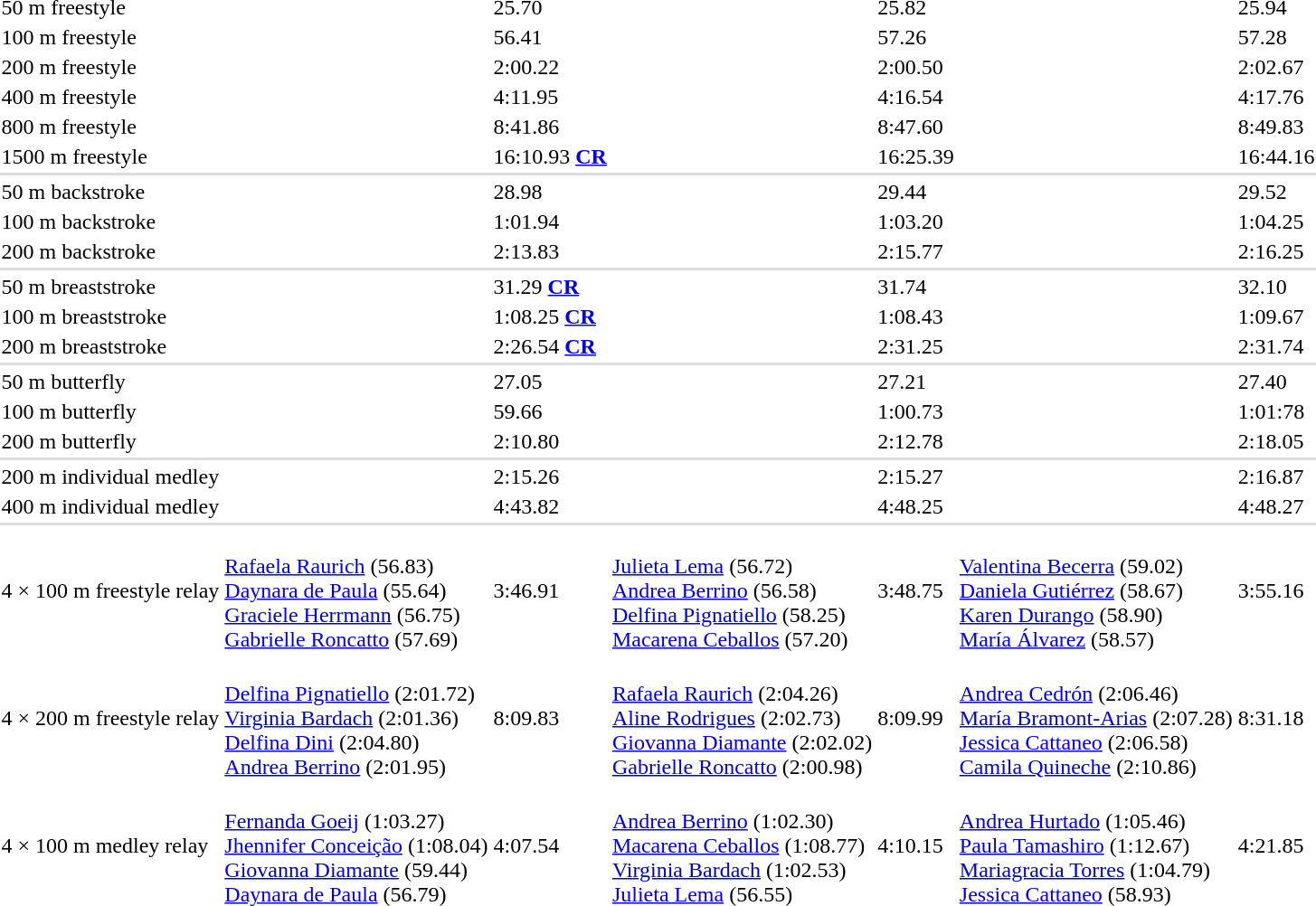<table>
<tr>
<td>50 m freestyle</td>
<td></td>
<td>25.70</td>
<td></td>
<td>25.82</td>
<td></td>
<td>25.94</td>
</tr>
<tr>
<td>100 m freestyle</td>
<td></td>
<td>56.41</td>
<td></td>
<td>57.26</td>
<td></td>
<td>57.28</td>
</tr>
<tr>
<td>200 m freestyle</td>
<td></td>
<td>2:00.22</td>
<td></td>
<td>2:00.50</td>
<td></td>
<td>2:02.67</td>
</tr>
<tr>
<td>400 m freestyle</td>
<td></td>
<td>4:11.95</td>
<td></td>
<td>4:16.54</td>
<td></td>
<td>4:17.76</td>
</tr>
<tr>
<td>800 m freestyle</td>
<td></td>
<td>8:41.86</td>
<td></td>
<td>8:47.60</td>
<td></td>
<td>8:49.83</td>
</tr>
<tr>
<td>1500 m freestyle</td>
<td></td>
<td>16:10.93 <strong><a href='#'>CR</a></strong></td>
<td></td>
<td>16:25.39</td>
<td></td>
<td>16:44.16</td>
</tr>
<tr bgcolor=#DDDDDD>
<td colspan=7></td>
</tr>
<tr>
<td>50 m backstroke</td>
<td></td>
<td>28.98</td>
<td></td>
<td>29.44</td>
<td></td>
<td>29.52</td>
</tr>
<tr>
<td>100 m backstroke</td>
<td></td>
<td>1:01.94</td>
<td></td>
<td>1:03.20</td>
<td></td>
<td>1:04.25</td>
</tr>
<tr>
<td>200 m backstroke</td>
<td></td>
<td>2:13.83</td>
<td></td>
<td>2:15.77</td>
<td></td>
<td>2:16.25</td>
</tr>
<tr bgcolor=#DDDDDD>
<td colspan=7></td>
</tr>
<tr>
<td>50 m breaststroke</td>
<td></td>
<td>31.29 <strong><a href='#'>CR</a></strong></td>
<td></td>
<td>31.74</td>
<td></td>
<td>32.10</td>
</tr>
<tr>
<td>100 m breaststroke</td>
<td></td>
<td>1:08.25 <strong><a href='#'>CR</a></strong></td>
<td></td>
<td>1:08.43</td>
<td></td>
<td>1:09.67</td>
</tr>
<tr>
<td>200 m breaststroke</td>
<td></td>
<td>2:26.54 <strong><a href='#'>CR</a></strong></td>
<td></td>
<td>2:31.25</td>
<td></td>
<td>2:31.74</td>
</tr>
<tr bgcolor=#DDDDDD>
<td colspan=7></td>
</tr>
<tr>
<td>50 m butterfly</td>
<td></td>
<td>27.05</td>
<td></td>
<td>27.21</td>
<td></td>
<td>27.40</td>
</tr>
<tr>
<td>100 m butterfly</td>
<td></td>
<td>59.66</td>
<td></td>
<td>1:00.73</td>
<td><br></td>
<td>1:01:78</td>
</tr>
<tr>
<td>200 m butterfly</td>
<td></td>
<td>2:10.80</td>
<td></td>
<td>2:12.78</td>
<td></td>
<td>2:18.05</td>
</tr>
<tr bgcolor=#DDDDDD>
<td colspan=7></td>
</tr>
<tr>
<td>200 m individual medley</td>
<td></td>
<td>2:15.26</td>
<td></td>
<td>2:15.27</td>
<td></td>
<td>2:16.87</td>
</tr>
<tr>
<td>400 m individual medley</td>
<td></td>
<td>4:43.82</td>
<td></td>
<td>4:48.25</td>
<td></td>
<td>4:48.27</td>
</tr>
<tr bgcolor=#DDDDDD>
<td colspan=7></td>
</tr>
<tr>
<td>4 × 100 m freestyle relay</td>
<td><br><a href='#'>Rafaela Raurich</a> (56.83)<br><a href='#'>Daynara de Paula</a> (55.64)<br><a href='#'>Graciele Herrmann</a> (56.75)<br><a href='#'>Gabrielle Roncatto</a> (57.69)</td>
<td>3:46.91</td>
<td><br><a href='#'>Julieta Lema</a> (56.72)<br><a href='#'>Andrea Berrino</a> (56.58)<br><a href='#'>Delfina Pignatiello</a> (58.25)<br><a href='#'>Macarena Ceballos</a> (57.20)</td>
<td>3:48.75</td>
<td><br><a href='#'>Valentina Becerra</a> (59.02)<br><a href='#'>Daniela Gutiérrez</a> (58.67)<br><a href='#'>Karen Durango</a> (58.90)<br><a href='#'>María Álvarez</a> (58.57)</td>
<td>3:55.16</td>
</tr>
<tr>
<td>4 × 200 m freestyle relay</td>
<td><br><a href='#'>Delfina Pignatiello</a> (2:01.72)<br><a href='#'>Virginia Bardach</a> (2:01.36)<br><a href='#'>Delfina Dini</a> (2:04.80)<br><a href='#'>Andrea Berrino</a> (2:01.95)</td>
<td>8:09.83</td>
<td><br><a href='#'>Rafaela Raurich</a> (2:04.26)<br><a href='#'>Aline Rodrigues</a> (2:02.73)<br><a href='#'>Giovanna Diamante</a> (2:02.02)<br><a href='#'>Gabrielle Roncatto</a> (2:00.98)</td>
<td>8:09.99</td>
<td><br><a href='#'>Andrea Cedrón</a> (2:06.46)<br><a href='#'>María Bramont-Arias</a> (2:07.28)<br><a href='#'>Jessica Cattaneo</a> (2:06.58)<br><a href='#'>Camila Quineche</a> (2:10.86)</td>
<td>8:31.18</td>
</tr>
<tr>
<td>4 × 100 m medley relay</td>
<td><br><a href='#'>Fernanda Goeij</a> (1:03.27)<br><a href='#'>Jhennifer Conceição</a> (1:08.04)<br><a href='#'>Giovanna Diamante</a> (59.44)<br><a href='#'>Daynara de Paula</a> (56.79)</td>
<td>4:07.54</td>
<td><br><a href='#'>Andrea Berrino</a> (1:02.30)<br><a href='#'>Macarena Ceballos</a> (1:08.77)<br><a href='#'>Virginia Bardach</a> (1:02.53)<br><a href='#'>Julieta Lema</a> (56.55)</td>
<td>4:10.15</td>
<td><br><a href='#'>Andrea Hurtado</a> (1:05.46)<br><a href='#'>Paula Tamashiro</a> (1:12.67)<br><a href='#'>Mariagracia Torres</a> (1:04.79)<br><a href='#'>Jessica Cattaneo</a> (58.93)</td>
<td>4:21.85</td>
</tr>
</table>
